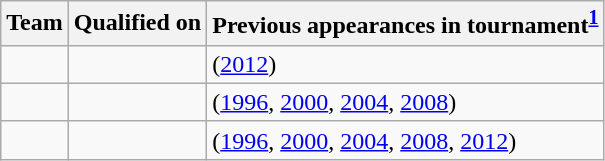<table class="wikitable sortable" style="text-align: left;">
<tr>
<th>Team</th>
<th>Qualified on</th>
<th>Previous appearances in tournament<sup><strong><a href='#'>1</a></strong></sup></th>
</tr>
<tr>
<td></td>
<td></td>
<td> (<a href='#'>2012</a>)</td>
</tr>
<tr>
<td></td>
<td></td>
<td> (<a href='#'>1996</a>, <a href='#'>2000</a>, <a href='#'>2004</a>, <a href='#'>2008</a>)</td>
</tr>
<tr>
<td></td>
<td></td>
<td> (<a href='#'>1996</a>, <a href='#'>2000</a>, <a href='#'>2004</a>, <a href='#'>2008</a>, <a href='#'>2012</a>)</td>
</tr>
</table>
